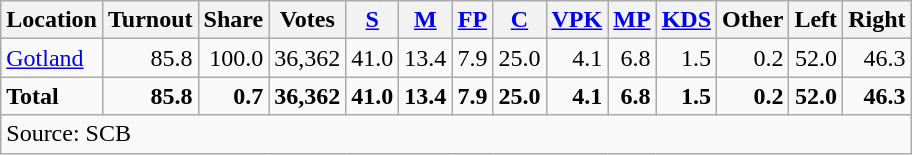<table class="wikitable sortable" style=text-align:right>
<tr>
<th>Location</th>
<th>Turnout</th>
<th>Share</th>
<th>Votes</th>
<th><a href='#'>S</a></th>
<th><a href='#'>M</a></th>
<th><a href='#'>FP</a></th>
<th><a href='#'>C</a></th>
<th><a href='#'>VPK</a></th>
<th><a href='#'>MP</a></th>
<th><a href='#'>KDS</a></th>
<th>Other</th>
<th>Left</th>
<th>Right</th>
</tr>
<tr>
<td align=left><a href='#'>Gotland</a></td>
<td>85.8</td>
<td>100.0</td>
<td>36,362</td>
<td>41.0</td>
<td>13.4</td>
<td>7.9</td>
<td>25.0</td>
<td>4.1</td>
<td>6.8</td>
<td>1.5</td>
<td>0.2</td>
<td>52.0</td>
<td>46.3</td>
</tr>
<tr>
<td align=left><strong>Total</strong></td>
<td><strong>85.8</strong></td>
<td><strong>0.7</strong></td>
<td><strong>36,362</strong></td>
<td><strong>41.0</strong></td>
<td><strong>13.4</strong></td>
<td><strong>7.9</strong></td>
<td><strong>25.0</strong></td>
<td><strong>4.1</strong></td>
<td><strong>6.8</strong></td>
<td><strong>1.5</strong></td>
<td><strong>0.2</strong></td>
<td><strong>52.0</strong></td>
<td><strong>46.3</strong></td>
</tr>
<tr>
<td align=left colspan=14>Source: SCB </td>
</tr>
</table>
